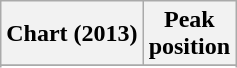<table class="wikitable plainrowheaders sortable" style="text-align:left;" style="text-align:center">
<tr>
<th scope="col">Chart (2013)</th>
<th scope="col">Peak<br>position</th>
</tr>
<tr>
</tr>
<tr>
</tr>
<tr>
</tr>
</table>
